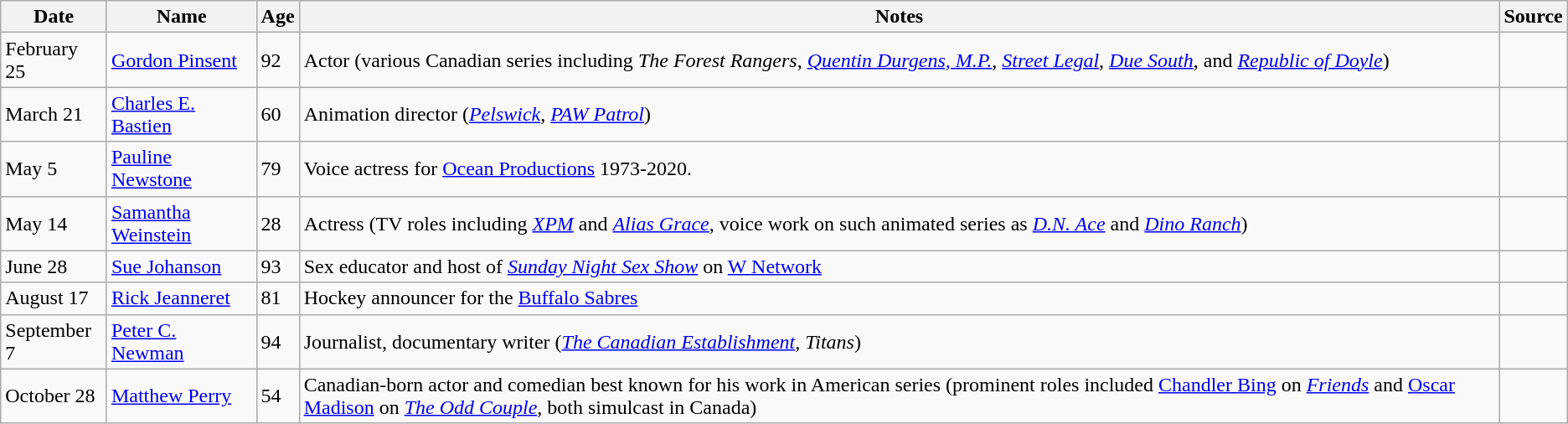<table class="wikitable sortable">
<tr>
<th>Date</th>
<th>Name</th>
<th>Age</th>
<th>Notes</th>
<th>Source</th>
</tr>
<tr>
<td>February 25</td>
<td><a href='#'>Gordon Pinsent</a></td>
<td>92</td>
<td>Actor (various Canadian series including <em>The Forest Rangers</em>, <em><a href='#'>Quentin Durgens, M.P.</a></em>, <em><a href='#'>Street Legal</a></em>, <em><a href='#'>Due South</a></em>, and <em><a href='#'>Republic of Doyle</a></em>)</td>
<td></td>
</tr>
<tr>
<td>March 21</td>
<td><a href='#'>Charles E. Bastien</a></td>
<td>60</td>
<td>Animation director (<em><a href='#'>Pelswick</a></em>, <em><a href='#'>PAW Patrol</a></em>)</td>
<td></td>
</tr>
<tr>
<td>May 5</td>
<td><a href='#'>Pauline Newstone</a></td>
<td>79</td>
<td>Voice actress for <a href='#'>Ocean Productions</a> 1973-2020.</td>
<td></td>
</tr>
<tr>
<td>May 14</td>
<td><a href='#'>Samantha Weinstein</a></td>
<td>28</td>
<td>Actress (TV roles including <em><a href='#'>XPM</a></em> and <em><a href='#'>Alias Grace</a></em>, voice work on such animated series as <em><a href='#'>D.N. Ace</a></em> and <em><a href='#'>Dino Ranch</a></em>)</td>
<td></td>
</tr>
<tr>
<td>June 28</td>
<td><a href='#'>Sue Johanson</a></td>
<td>93</td>
<td>Sex educator and host of <em><a href='#'>Sunday Night Sex Show</a></em> on <a href='#'>W Network</a></td>
<td></td>
</tr>
<tr>
<td>August 17</td>
<td><a href='#'>Rick Jeanneret</a></td>
<td>81</td>
<td>Hockey announcer for the <a href='#'>Buffalo Sabres</a></td>
<td></td>
</tr>
<tr>
<td>September 7</td>
<td><a href='#'>Peter C. Newman</a></td>
<td>94</td>
<td>Journalist, documentary writer (<em><a href='#'>The Canadian Establishment</a></em>, <em>Titans</em>)</td>
<td></td>
</tr>
<tr>
<td>October 28</td>
<td><a href='#'>Matthew Perry</a></td>
<td>54</td>
<td>Canadian-born actor and comedian best known for his work in American series (prominent roles included <a href='#'>Chandler Bing</a> on <em><a href='#'>Friends</a></em> and <a href='#'>Oscar Madison</a> on <em><a href='#'>The Odd Couple</a></em>, both simulcast in Canada)</td>
<td></td>
</tr>
</table>
